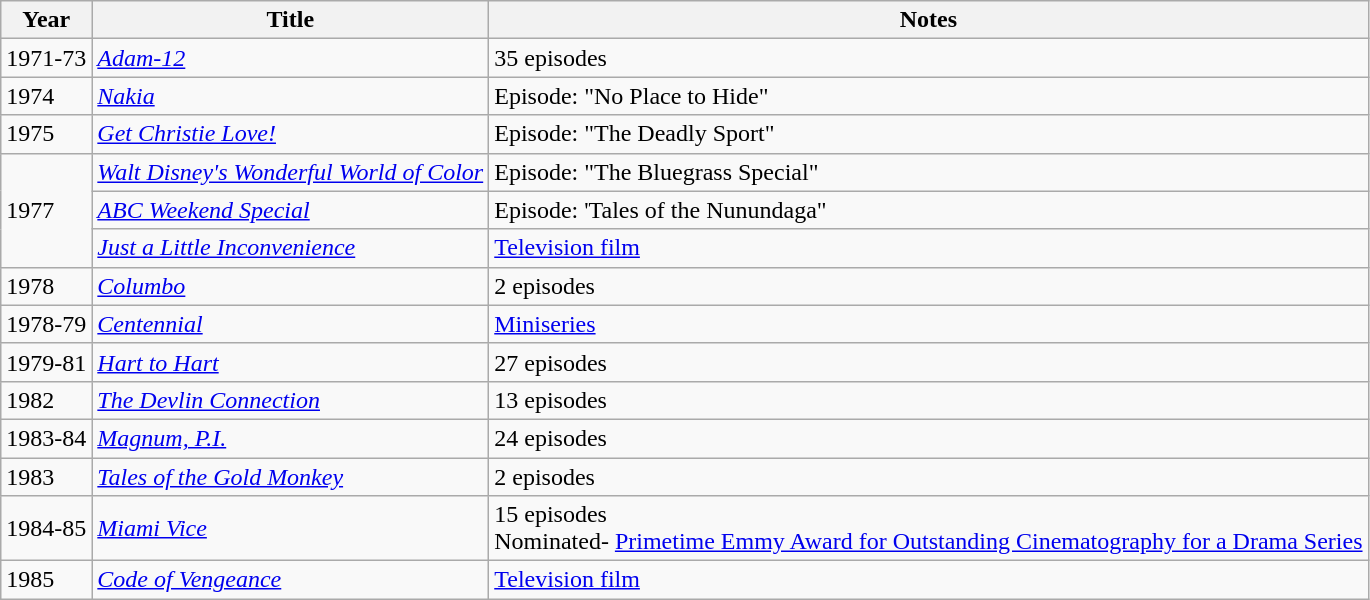<table class="wikitable sortable">
<tr>
<th>Year</th>
<th>Title</th>
<th class="unsortable">Notes</th>
</tr>
<tr>
<td>1971-73</td>
<td><em><a href='#'>Adam-12</a></em></td>
<td>35 episodes</td>
</tr>
<tr>
<td>1974</td>
<td><a href='#'><em>Nakia</em></a></td>
<td>Episode: "No Place to Hide"</td>
</tr>
<tr>
<td>1975</td>
<td><em><a href='#'>Get Christie Love!</a></em></td>
<td>Episode: "The Deadly Sport"</td>
</tr>
<tr>
<td rowspan="3">1977</td>
<td><em><a href='#'>Walt Disney's Wonderful World of Color</a></em></td>
<td>Episode: "The Bluegrass Special"</td>
</tr>
<tr>
<td><em><a href='#'>ABC Weekend Special</a></em></td>
<td>Episode: 'Tales of the Nunundaga"</td>
</tr>
<tr>
<td><em><a href='#'>Just a Little Inconvenience</a></em></td>
<td><a href='#'>Television film</a></td>
</tr>
<tr>
<td>1978</td>
<td><em><a href='#'>Columbo</a></em></td>
<td>2 episodes</td>
</tr>
<tr>
<td>1978-79</td>
<td><a href='#'><em>Centennial</em></a></td>
<td><a href='#'>Miniseries</a></td>
</tr>
<tr>
<td>1979-81</td>
<td><em><a href='#'>Hart to Hart</a></em></td>
<td>27 episodes</td>
</tr>
<tr>
<td>1982</td>
<td><em><a href='#'>The Devlin Connection</a></em></td>
<td>13 episodes</td>
</tr>
<tr>
<td>1983-84</td>
<td><em><a href='#'>Magnum, P.I.</a></em></td>
<td>24 episodes</td>
</tr>
<tr>
<td>1983</td>
<td><em><a href='#'>Tales of the Gold Monkey</a></em></td>
<td>2 episodes</td>
</tr>
<tr>
<td>1984-85</td>
<td><em><a href='#'>Miami Vice</a></em></td>
<td>15 episodes<br>Nominated- <a href='#'>Primetime Emmy Award for Outstanding Cinematography for a Drama Series</a></td>
</tr>
<tr>
<td>1985</td>
<td><em><a href='#'>Code of Vengeance</a></em></td>
<td><a href='#'>Television film</a></td>
</tr>
</table>
